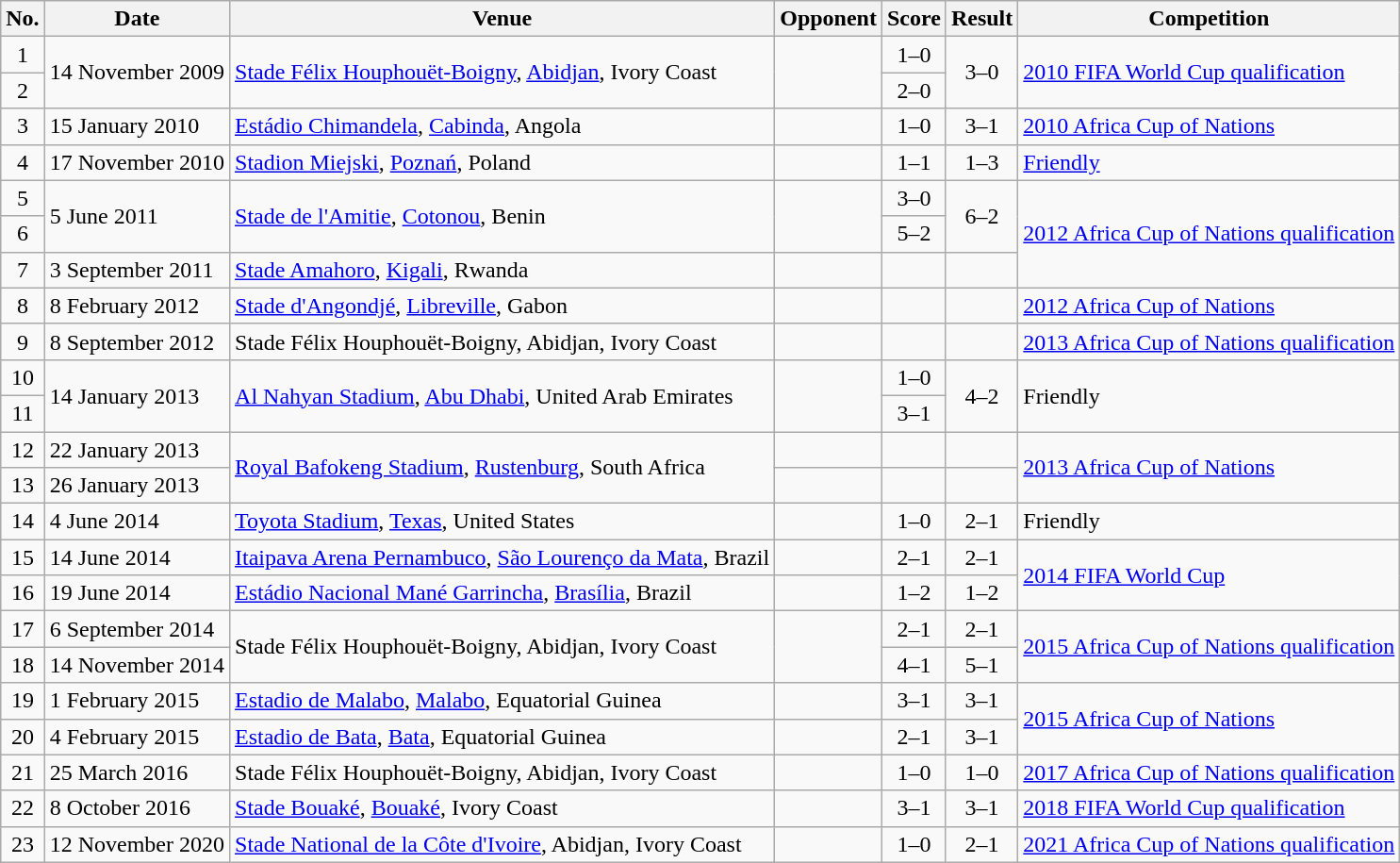<table class="wikitable sortable">
<tr>
<th>No.</th>
<th>Date</th>
<th>Venue</th>
<th>Opponent</th>
<th>Score</th>
<th>Result</th>
<th>Competition</th>
</tr>
<tr>
<td align=center>1</td>
<td rowspan="2">14 November 2009</td>
<td rowspan="2"><a href='#'>Stade Félix Houphouët-Boigny</a>, <a href='#'>Abidjan</a>, Ivory Coast</td>
<td rowspan="2"></td>
<td align=center>1–0</td>
<td rowspan=2 align=center>3–0</td>
<td rowspan="2"><a href='#'>2010 FIFA World Cup qualification</a></td>
</tr>
<tr>
<td align=center>2</td>
<td align=center>2–0</td>
</tr>
<tr>
<td align=center>3</td>
<td>15 January 2010</td>
<td><a href='#'>Estádio Chimandela</a>, <a href='#'>Cabinda</a>, Angola</td>
<td></td>
<td align=center>1–0</td>
<td align=center>3–1</td>
<td><a href='#'>2010 Africa Cup of Nations</a></td>
</tr>
<tr>
<td align=center>4</td>
<td>17 November 2010</td>
<td><a href='#'>Stadion Miejski</a>, <a href='#'>Poznań</a>, Poland</td>
<td></td>
<td align=center>1–1</td>
<td align=center>1–3</td>
<td><a href='#'>Friendly</a></td>
</tr>
<tr>
<td align=center>5</td>
<td rowspan="2">5 June 2011</td>
<td rowspan="2"><a href='#'>Stade de l'Amitie</a>, <a href='#'>Cotonou</a>, Benin</td>
<td rowspan="2"></td>
<td align=center>3–0</td>
<td rowspan="2" align=center>6–2</td>
<td rowspan="3"><a href='#'>2012 Africa Cup of Nations qualification</a></td>
</tr>
<tr>
<td align=center>6</td>
<td align=center>5–2</td>
</tr>
<tr>
<td align=center>7</td>
<td>3 September 2011</td>
<td><a href='#'>Stade Amahoro</a>, <a href='#'>Kigali</a>, Rwanda</td>
<td></td>
<td></td>
<td></td>
</tr>
<tr>
<td align=center>8</td>
<td>8 February 2012</td>
<td><a href='#'>Stade d'Angondjé</a>, <a href='#'>Libreville</a>, Gabon</td>
<td></td>
<td></td>
<td></td>
<td><a href='#'>2012 Africa Cup of Nations</a></td>
</tr>
<tr>
<td align=center>9</td>
<td>8 September 2012</td>
<td>Stade Félix Houphouët-Boigny, Abidjan, Ivory Coast</td>
<td></td>
<td></td>
<td></td>
<td><a href='#'>2013 Africa Cup of Nations qualification</a></td>
</tr>
<tr>
<td align=center>10</td>
<td rowspan="2">14 January 2013</td>
<td rowspan="2"><a href='#'>Al Nahyan Stadium</a>, <a href='#'>Abu Dhabi</a>, United Arab Emirates</td>
<td rowspan="2"></td>
<td align=center>1–0</td>
<td rowspan=2 align=center>4–2</td>
<td rowspan="2">Friendly</td>
</tr>
<tr>
<td align=center>11</td>
<td align=center>3–1</td>
</tr>
<tr>
<td align=center>12</td>
<td>22 January 2013</td>
<td rowspan="2"><a href='#'>Royal Bafokeng Stadium</a>, <a href='#'>Rustenburg</a>, South Africa</td>
<td></td>
<td></td>
<td></td>
<td rowspan="2"><a href='#'>2013 Africa Cup of Nations</a></td>
</tr>
<tr>
<td align=center>13</td>
<td>26 January 2013</td>
<td></td>
<td></td>
<td></td>
</tr>
<tr>
<td align=center>14</td>
<td>4 June 2014</td>
<td><a href='#'>Toyota Stadium</a>, <a href='#'>Texas</a>, United States</td>
<td></td>
<td align=center>1–0</td>
<td align=center>2–1</td>
<td>Friendly</td>
</tr>
<tr>
<td align=center>15</td>
<td>14 June 2014</td>
<td><a href='#'>Itaipava Arena Pernambuco</a>, <a href='#'>São Lourenço da Mata</a>, Brazil</td>
<td></td>
<td align=center>2–1</td>
<td align=center>2–1</td>
<td rowspan="2"><a href='#'>2014 FIFA World Cup</a></td>
</tr>
<tr>
<td align=center>16</td>
<td>19 June 2014</td>
<td><a href='#'>Estádio Nacional Mané Garrincha</a>, <a href='#'>Brasília</a>, Brazil</td>
<td></td>
<td align=center>1–2</td>
<td align=center>1–2</td>
</tr>
<tr>
<td align=center>17</td>
<td>6 September 2014</td>
<td rowspan="2">Stade Félix Houphouët-Boigny, Abidjan, Ivory Coast</td>
<td rowspan="2"></td>
<td align=center>2–1</td>
<td align=center>2–1</td>
<td rowspan="2"><a href='#'>2015 Africa Cup of Nations qualification</a></td>
</tr>
<tr>
<td align=center>18</td>
<td>14 November 2014</td>
<td align=center>4–1</td>
<td align=center>5–1</td>
</tr>
<tr>
<td align=center>19</td>
<td>1 February 2015</td>
<td><a href='#'>Estadio de Malabo</a>, <a href='#'>Malabo</a>, Equatorial Guinea</td>
<td></td>
<td align=center>3–1</td>
<td align=center>3–1</td>
<td rowspan="2"><a href='#'>2015 Africa Cup of Nations</a></td>
</tr>
<tr>
<td align=center>20</td>
<td>4 February 2015</td>
<td><a href='#'>Estadio de Bata</a>, <a href='#'>Bata</a>, Equatorial Guinea</td>
<td></td>
<td align=center>2–1</td>
<td align=center>3–1</td>
</tr>
<tr>
<td align=center>21</td>
<td>25 March 2016</td>
<td>Stade Félix Houphouët-Boigny, Abidjan, Ivory Coast</td>
<td></td>
<td align=center>1–0</td>
<td align=center>1–0</td>
<td><a href='#'>2017 Africa Cup of Nations qualification</a></td>
</tr>
<tr>
<td align=center>22</td>
<td>8 October 2016</td>
<td><a href='#'>Stade Bouaké</a>, <a href='#'>Bouaké</a>, Ivory Coast</td>
<td></td>
<td align=center>3–1</td>
<td align=center>3–1</td>
<td><a href='#'>2018 FIFA World Cup qualification</a></td>
</tr>
<tr>
<td align=center>23</td>
<td>12 November 2020</td>
<td><a href='#'>Stade National de la Côte d'Ivoire</a>, Abidjan, Ivory Coast</td>
<td></td>
<td align=center>1–0</td>
<td align=center>2–1</td>
<td><a href='#'>2021 Africa Cup of Nations qualification</a></td>
</tr>
</table>
